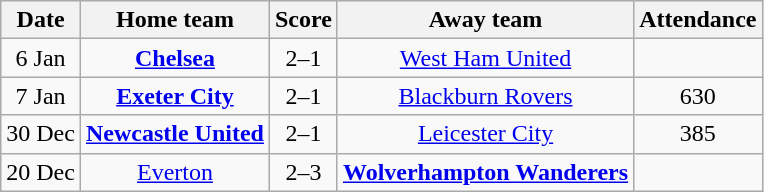<table class="wikitable" style="text-align:center">
<tr>
<th>Date</th>
<th>Home team</th>
<th>Score</th>
<th>Away team</th>
<th>Attendance</th>
</tr>
<tr>
<td>6 Jan</td>
<td><strong><a href='#'>Chelsea</a></strong></td>
<td>2–1</td>
<td><a href='#'>West Ham United</a></td>
<td></td>
</tr>
<tr>
<td>7 Jan</td>
<td><strong><a href='#'>Exeter City</a></strong></td>
<td>2–1</td>
<td><a href='#'>Blackburn Rovers</a></td>
<td>630</td>
</tr>
<tr>
<td>30 Dec</td>
<td><strong><a href='#'>Newcastle United</a></strong></td>
<td>2–1</td>
<td><a href='#'>Leicester City</a></td>
<td>385</td>
</tr>
<tr>
<td>20 Dec</td>
<td><a href='#'>Everton</a></td>
<td>2–3</td>
<td><strong><a href='#'>Wolverhampton Wanderers</a></strong></td>
<td></td>
</tr>
</table>
